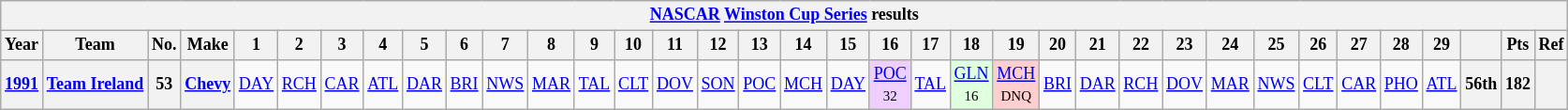<table class="wikitable" style="text-align:center; font-size:75%">
<tr>
<th colspan=45><a href='#'>NASCAR</a> <a href='#'>Winston Cup Series</a> results</th>
</tr>
<tr>
<th>Year</th>
<th>Team</th>
<th>No.</th>
<th>Make</th>
<th>1</th>
<th>2</th>
<th>3</th>
<th>4</th>
<th>5</th>
<th>6</th>
<th>7</th>
<th>8</th>
<th>9</th>
<th>10</th>
<th>11</th>
<th>12</th>
<th>13</th>
<th>14</th>
<th>15</th>
<th>16</th>
<th>17</th>
<th>18</th>
<th>19</th>
<th>20</th>
<th>21</th>
<th>22</th>
<th>23</th>
<th>24</th>
<th>25</th>
<th>26</th>
<th>27</th>
<th>28</th>
<th>29</th>
<th></th>
<th>Pts</th>
<th>Ref</th>
</tr>
<tr>
<th><a href='#'>1991</a></th>
<th><a href='#'>Team Ireland</a></th>
<th>53</th>
<th><a href='#'>Chevy</a></th>
<td><a href='#'>DAY</a></td>
<td><a href='#'>RCH</a></td>
<td><a href='#'>CAR</a></td>
<td><a href='#'>ATL</a></td>
<td><a href='#'>DAR</a></td>
<td><a href='#'>BRI</a></td>
<td><a href='#'>NWS</a></td>
<td><a href='#'>MAR</a></td>
<td><a href='#'>TAL</a></td>
<td><a href='#'>CLT</a></td>
<td><a href='#'>DOV</a></td>
<td><a href='#'>SON</a></td>
<td><a href='#'>POC</a></td>
<td><a href='#'>MCH</a></td>
<td><a href='#'>DAY</a></td>
<td style="background:#efcfff;"><a href='#'>POC</a><br><small>32</small></td>
<td><a href='#'>TAL</a></td>
<td style="background:#dfffdf;"><a href='#'>GLN</a><br><small>16</small></td>
<td style="background:#ffcfcf;"><a href='#'>MCH</a><br><small>DNQ</small></td>
<td><a href='#'>BRI</a></td>
<td><a href='#'>DAR</a></td>
<td><a href='#'>RCH</a></td>
<td><a href='#'>DOV</a></td>
<td><a href='#'>MAR</a></td>
<td><a href='#'>NWS</a></td>
<td><a href='#'>CLT</a></td>
<td><a href='#'>CAR</a></td>
<td><a href='#'>PHO</a></td>
<td><a href='#'>ATL</a></td>
<th>56th</th>
<th>182</th>
<th></th>
</tr>
</table>
